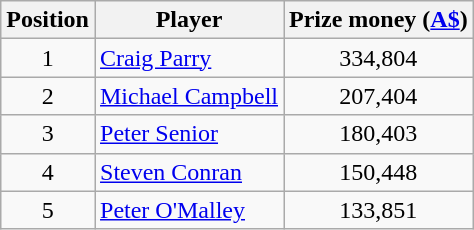<table class="wikitable">
<tr>
<th>Position</th>
<th>Player</th>
<th>Prize money (<a href='#'>A$</a>)</th>
</tr>
<tr>
<td align=center>1</td>
<td> <a href='#'>Craig Parry</a></td>
<td align=center>334,804</td>
</tr>
<tr>
<td align=center>2</td>
<td> <a href='#'>Michael Campbell</a></td>
<td align=center>207,404</td>
</tr>
<tr>
<td align=center>3</td>
<td> <a href='#'>Peter Senior</a></td>
<td align=center>180,403</td>
</tr>
<tr>
<td align=center>4</td>
<td> <a href='#'>Steven Conran</a></td>
<td align=center>150,448</td>
</tr>
<tr>
<td align=center>5</td>
<td> <a href='#'>Peter O'Malley</a></td>
<td align=center>133,851</td>
</tr>
</table>
